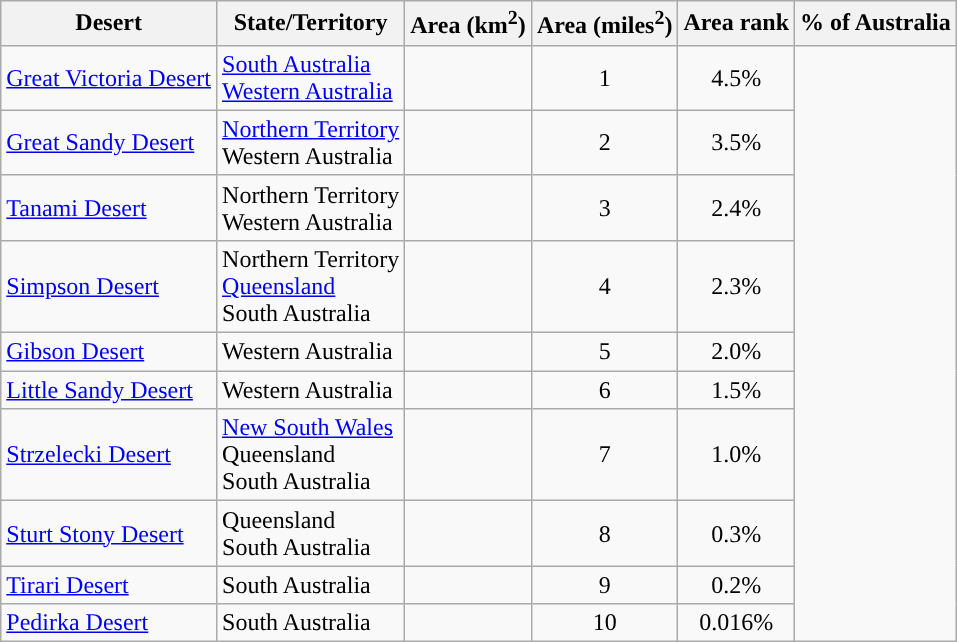<table class="wikitable sortable">
<tr>
<th>Desert</th>
<th>State/Territory</th>
<th>Area (km<sup>2</sup>)</th>
<th>Area (miles<sup>2</sup>)</th>
<th>Area rank</th>
<th>% of Australia</th>
</tr>
<tr>
<td><a href='#'>Great Victoria Desert</a></td>
<td><a href='#'>South Australia</a><br><a href='#'>Western Australia</a></td>
<td></td>
<td align="center">1</td>
<td align="center">4.5%</td>
</tr>
<tr>
<td><a href='#'>Great Sandy Desert</a></td>
<td><a href='#'>Northern Territory</a><br>Western Australia</td>
<td></td>
<td align="center">2</td>
<td align="center">3.5%</td>
</tr>
<tr>
<td><a href='#'>Tanami Desert</a></td>
<td>Northern Territory<br>Western Australia</td>
<td></td>
<td align="center">3</td>
<td align="center">2.4%</td>
</tr>
<tr>
<td><a href='#'>Simpson Desert</a></td>
<td>Northern Territory<br><a href='#'>Queensland</a><br>South Australia</td>
<td></td>
<td align="center">4</td>
<td align="center">2.3%</td>
</tr>
<tr jp>
<td><a href='#'>Gibson Desert</a></td>
<td>Western Australia</td>
<td></td>
<td align="center">5</td>
<td align="center">2.0%</td>
</tr>
<tr>
<td><a href='#'>Little Sandy Desert</a></td>
<td>Western Australia</td>
<td></td>
<td align="center">6</td>
<td align="center">1.5%</td>
</tr>
<tr>
<td><a href='#'>Strzelecki Desert</a></td>
<td><a href='#'>New South Wales</a><br>Queensland<br>South Australia</td>
<td></td>
<td align="center">7</td>
<td align="center">1.0%</td>
</tr>
<tr>
<td><a href='#'>Sturt Stony Desert</a></td>
<td>Queensland<br>South Australia</td>
<td></td>
<td align="center">8</td>
<td align="center">0.3%</td>
</tr>
<tr>
<td><a href='#'>Tirari Desert</a></td>
<td>South Australia</td>
<td></td>
<td align="center">9</td>
<td align="center">0.2%</td>
</tr>
<tr>
<td><a href='#'>Pedirka Desert</a></td>
<td>South Australia</td>
<td></td>
<td align="center">10</td>
<td align="center">0.016%</td>
</tr>
</table>
